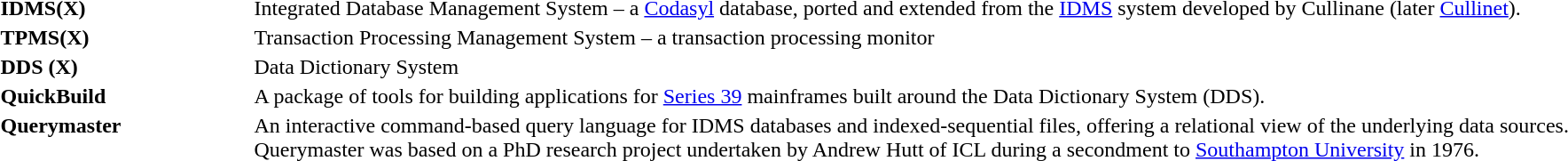<table>
<tr>
<td valign="top" width="15%"><strong>IDMS(X)</strong></td>
<td width="85%">Integrated Database Management System – a <a href='#'>Codasyl</a> database, ported and extended from the <a href='#'>IDMS</a> system developed by Cullinane (later <a href='#'>Cullinet</a>).</td>
</tr>
<tr>
<td valign="top"><strong>TPMS(X)</strong></td>
<td>Transaction Processing Management System – a transaction processing monitor</td>
</tr>
<tr>
<td valign="top"><strong>DDS (X)</strong></td>
<td>Data Dictionary System</td>
</tr>
<tr>
<td valign="top"><strong>QuickBuild</strong></td>
<td>A package of tools for building applications for <a href='#'>Series 39</a> mainframes built around the Data Dictionary System (DDS).</td>
</tr>
<tr>
<td valign="top"><strong>Querymaster</strong></td>
<td>An interactive command-based query language for IDMS databases and indexed-sequential files, offering a relational view of the underlying data sources. Querymaster was based on a PhD research project undertaken by Andrew Hutt of ICL during a secondment to <a href='#'>Southampton University</a> in 1976.</td>
</tr>
</table>
